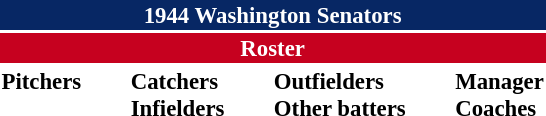<table class="toccolours" style="font-size: 95%;">
<tr>
<th colspan="10" style="background-color: #072764; color: white; text-align: center;">1944 Washington Senators</th>
</tr>
<tr>
<td colspan="10" style="background-color: #c6011f; color: white; text-align: center;"><strong>Roster</strong></td>
</tr>
<tr>
<td valign="top"><strong>Pitchers</strong><br>












</td>
<td width="25px"></td>
<td valign="top"><strong>Catchers</strong><br>


<strong>Infielders</strong>










</td>
<td width="25px"></td>
<td valign="top"><strong>Outfielders</strong><br>







<strong>Other batters</strong>
</td>
<td width="25px"></td>
<td valign="top"><strong>Manager</strong><br>
<strong>Coaches</strong>



</td>
</tr>
<tr>
</tr>
</table>
